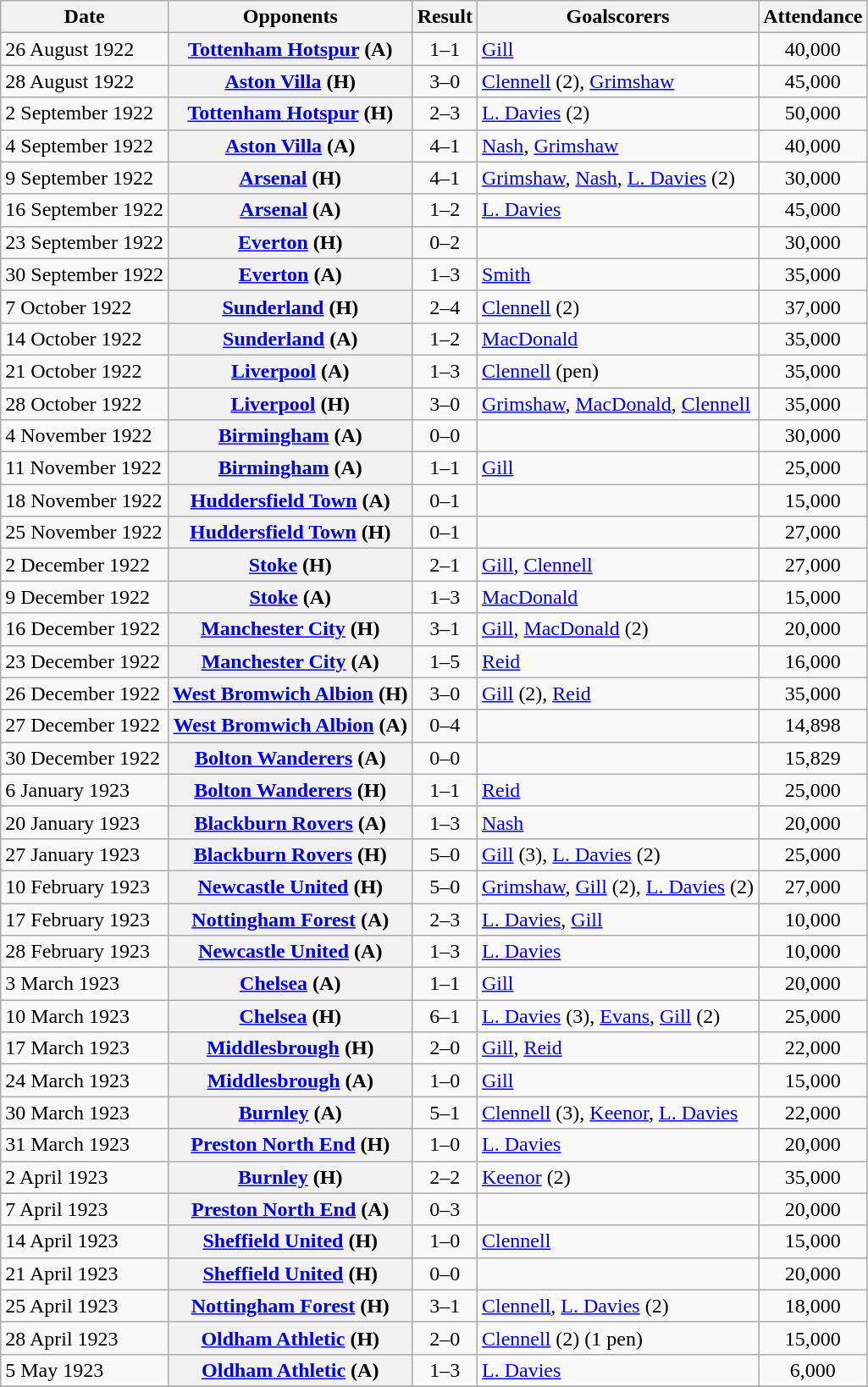<table class="wikitable plainrowheaders sortable">
<tr>
<th scope=col>Date</th>
<th scope=col>Opponents</th>
<th scope=col>Result</th>
<th scope=col class=unsortable>Goalscorers</th>
<th scope=col>Attendance</th>
</tr>
<tr>
<td>26 August 1922</td>
<th scope=row><a href='#'>Tottenham Hotspur</a> (A)</th>
<td align=center>1–1</td>
<td><a href='#'>Gill</a></td>
<td align=center>40,000</td>
</tr>
<tr>
<td>28 August 1922</td>
<th scope=row><a href='#'>Aston Villa</a> (H)</th>
<td align=center>3–0</td>
<td><a href='#'>Clennell</a> (2), <a href='#'>Grimshaw</a></td>
<td align=center>45,000</td>
</tr>
<tr>
<td>2 September 1922</td>
<th scope=row><a href='#'>Tottenham Hotspur</a> (H)</th>
<td align=center>2–3</td>
<td><a href='#'>L. Davies</a> (2)</td>
<td align=center>50,000</td>
</tr>
<tr>
<td>4 September 1922</td>
<th scope=row><a href='#'>Aston Villa</a> (A)</th>
<td align=center>4–1</td>
<td><a href='#'>Nash</a>, <a href='#'>Grimshaw</a></td>
<td align=center>40,000</td>
</tr>
<tr>
<td>9 September 1922</td>
<th scope=row><a href='#'>Arsenal</a> (H)</th>
<td align=center>4–1</td>
<td><a href='#'>Grimshaw</a>, <a href='#'>Nash</a>, <a href='#'>L. Davies</a> (2)</td>
<td align=center>30,000</td>
</tr>
<tr>
<td>16 September 1922</td>
<th scope=row><a href='#'>Arsenal</a> (A)</th>
<td align=center>1–2</td>
<td><a href='#'>L. Davies</a></td>
<td align=center>45,000</td>
</tr>
<tr>
<td>23 September 1922</td>
<th scope=row><a href='#'>Everton</a> (H)</th>
<td align=center>0–2</td>
<td></td>
<td align=center>30,000</td>
</tr>
<tr>
<td>30 September 1922</td>
<th scope=row><a href='#'>Everton</a> (A)</th>
<td align=center>1–3</td>
<td><a href='#'>Smith</a></td>
<td align=center>35,000</td>
</tr>
<tr>
<td>7 October 1922</td>
<th scope=row><a href='#'>Sunderland</a> (H)</th>
<td align=center>2–4</td>
<td><a href='#'>Clennell</a> (2)</td>
<td align=center>37,000</td>
</tr>
<tr>
<td>14 October 1922</td>
<th scope=row><a href='#'>Sunderland</a> (A)</th>
<td align=center>1–2</td>
<td><a href='#'>MacDonald</a></td>
<td align=center>35,000</td>
</tr>
<tr>
<td>21 October 1922</td>
<th scope=row><a href='#'>Liverpool</a> (A)</th>
<td align=center>1–3</td>
<td><a href='#'>Clennell</a> (pen)</td>
<td align=center>35,000</td>
</tr>
<tr>
<td>28 October 1922</td>
<th scope=row><a href='#'>Liverpool</a> (H)</th>
<td align=center>3–0</td>
<td><a href='#'>Grimshaw</a>, <a href='#'>MacDonald</a>, <a href='#'>Clennell</a></td>
<td align=center>35,000</td>
</tr>
<tr>
<td>4 November 1922</td>
<th scope=row><a href='#'>Birmingham</a> (A)</th>
<td align=center>0–0</td>
<td></td>
<td align=center>30,000</td>
</tr>
<tr>
<td>11 November 1922</td>
<th scope=row><a href='#'>Birmingham</a> (A)</th>
<td align=center>1–1</td>
<td><a href='#'>Gill</a></td>
<td align=center>25,000</td>
</tr>
<tr>
<td>18 November 1922</td>
<th scope=row><a href='#'>Huddersfield Town</a> (A)</th>
<td align=center>0–1</td>
<td></td>
<td align=center>15,000</td>
</tr>
<tr>
<td>25 November 1922</td>
<th scope=row><a href='#'>Huddersfield Town</a> (H)</th>
<td align=center>0–1</td>
<td></td>
<td align=center>27,000</td>
</tr>
<tr>
<td>2 December 1922</td>
<th scope=row><a href='#'>Stoke</a> (H)</th>
<td align=center>2–1</td>
<td><a href='#'>Gill</a>, <a href='#'>Clennell</a></td>
<td align=center>27,000</td>
</tr>
<tr>
<td>9 December 1922</td>
<th scope=row><a href='#'>Stoke</a> (A)</th>
<td align=center>1–3</td>
<td><a href='#'>MacDonald</a></td>
<td align=center>15,000</td>
</tr>
<tr>
<td>16 December 1922</td>
<th scope=row><a href='#'>Manchester City</a> (H)</th>
<td align=center>3–1</td>
<td><a href='#'>Gill</a>, <a href='#'>MacDonald</a> (2)</td>
<td align=center>20,000</td>
</tr>
<tr>
<td>23 December 1922</td>
<th scope=row><a href='#'>Manchester City</a> (A)</th>
<td align=center>1–5</td>
<td><a href='#'>Reid</a></td>
<td align=center>16,000</td>
</tr>
<tr>
<td>26 December 1922</td>
<th scope=row><a href='#'>West Bromwich Albion</a> (H)</th>
<td align=center>3–0</td>
<td><a href='#'>Gill</a> (2), <a href='#'>Reid</a></td>
<td align=center>35,000</td>
</tr>
<tr>
<td>27 December 1922</td>
<th scope=row><a href='#'>West Bromwich Albion</a> (A)</th>
<td align=center>0–4</td>
<td></td>
<td align=center>14,898</td>
</tr>
<tr>
<td>30 December 1922</td>
<th scope=row><a href='#'>Bolton Wanderers</a> (A)</th>
<td align=center>0–0</td>
<td></td>
<td align=center>15,829</td>
</tr>
<tr>
<td>6 January 1923</td>
<th scope=row><a href='#'>Bolton Wanderers</a> (H)</th>
<td align=center>1–1</td>
<td><a href='#'>Reid</a></td>
<td align=center>25,000</td>
</tr>
<tr>
<td>20 January 1923</td>
<th scope=row><a href='#'>Blackburn Rovers</a> (A)</th>
<td align=center>1–3</td>
<td><a href='#'>Nash</a></td>
<td align=center>20,000</td>
</tr>
<tr>
<td>27 January 1923</td>
<th scope=row><a href='#'>Blackburn Rovers</a> (H)</th>
<td align=center>5–0</td>
<td><a href='#'>Gill</a> (3), <a href='#'>L. Davies</a> (2)</td>
<td align=center>25,000</td>
</tr>
<tr>
<td>10 February 1923</td>
<th scope=row><a href='#'>Newcastle United</a> (H)</th>
<td align=center>5–0</td>
<td><a href='#'>Grimshaw</a>, <a href='#'>Gill</a> (2), <a href='#'>L. Davies</a> (2)</td>
<td align=center>27,000</td>
</tr>
<tr>
<td>17 February 1923</td>
<th scope=row><a href='#'>Nottingham Forest</a> (A)</th>
<td align=center>2–3</td>
<td><a href='#'>L. Davies</a>, <a href='#'>Gill</a></td>
<td align=center>10,000</td>
</tr>
<tr>
<td>28 February 1923</td>
<th scope=row><a href='#'>Newcastle United</a> (A)</th>
<td align=center>1–3</td>
<td><a href='#'>L. Davies</a></td>
<td align=center>10,000</td>
</tr>
<tr>
<td>3 March 1923</td>
<th scope=row><a href='#'>Chelsea</a> (A)</th>
<td align=center>1–1</td>
<td><a href='#'>Gill</a></td>
<td align=center>20,000</td>
</tr>
<tr>
<td>10 March 1923</td>
<th scope=row><a href='#'>Chelsea</a> (H)</th>
<td align=center>6–1</td>
<td><a href='#'>L. Davies</a> (3), <a href='#'>Evans</a>, <a href='#'>Gill</a> (2)</td>
<td align=center>25,000</td>
</tr>
<tr>
<td>17 March 1923</td>
<th scope=row><a href='#'>Middlesbrough</a> (H)</th>
<td align=center>2–0</td>
<td><a href='#'>Gill</a>, <a href='#'>Reid</a></td>
<td align=center>22,000</td>
</tr>
<tr>
<td>24 March 1923</td>
<th scope=row><a href='#'>Middlesbrough</a> (A)</th>
<td align=center>1–0</td>
<td><a href='#'>Gill</a></td>
<td align=center>15,000</td>
</tr>
<tr>
<td>30 March 1923</td>
<th scope=row><a href='#'>Burnley</a> (A)</th>
<td align=center>5–1</td>
<td><a href='#'>Clennell</a> (3), <a href='#'>Keenor</a>, <a href='#'>L. Davies</a></td>
<td align=center>22,000</td>
</tr>
<tr>
<td>31 March 1923</td>
<th scope=row><a href='#'>Preston North End</a> (H)</th>
<td align=center>1–0</td>
<td><a href='#'>L. Davies</a></td>
<td align=center>20,000</td>
</tr>
<tr>
<td>2 April 1923</td>
<th scope=row><a href='#'>Burnley</a> (H)</th>
<td align=center>2–2</td>
<td><a href='#'>Keenor</a> (2)</td>
<td align=center>35,000</td>
</tr>
<tr>
<td>7 April 1923</td>
<th scope=row><a href='#'>Preston North End</a> (A)</th>
<td align=center>0–3</td>
<td></td>
<td align=center>20,000</td>
</tr>
<tr>
<td>14 April 1923</td>
<th scope=row><a href='#'>Sheffield United</a> (H)</th>
<td align=center>1–0</td>
<td><a href='#'>Clennell</a></td>
<td align=center>15,000</td>
</tr>
<tr>
<td>21 April 1923</td>
<th scope=row><a href='#'>Sheffield United</a> (H)</th>
<td align=center>0–0</td>
<td></td>
<td align=center>20,000</td>
</tr>
<tr>
<td>25 April 1923</td>
<th scope=row><a href='#'>Nottingham Forest</a> (H)</th>
<td align=center>3–1</td>
<td><a href='#'>Clennell</a>, <a href='#'>L. Davies</a> (2)</td>
<td align=center>18,000</td>
</tr>
<tr>
<td>28 April 1923</td>
<th scope=row><a href='#'>Oldham Athletic</a> (H)</th>
<td align=center>2–0</td>
<td><a href='#'>Clennell</a> (2) (1 pen)</td>
<td align=center>15,000</td>
</tr>
<tr>
<td>5 May 1923</td>
<th scope=row><a href='#'>Oldham Athletic</a> (A)</th>
<td align=center>1–3</td>
<td><a href='#'>L. Davies</a></td>
<td align=center>6,000</td>
</tr>
<tr>
</tr>
</table>
